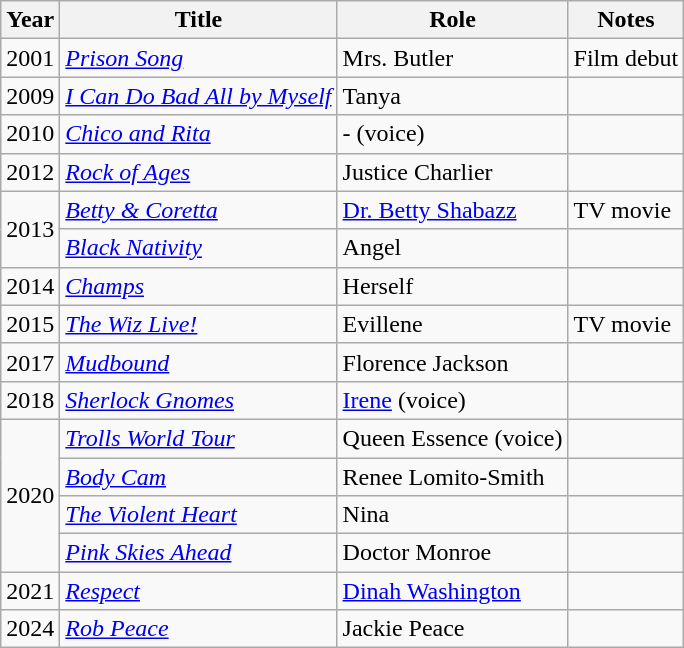<table class="wikitable sortable">
<tr>
<th>Year</th>
<th>Title</th>
<th>Role</th>
<th>Notes</th>
</tr>
<tr>
<td>2001</td>
<td><em><a href='#'>Prison Song</a></em></td>
<td>Mrs. Butler</td>
<td>Film debut</td>
</tr>
<tr>
<td>2009</td>
<td><a href='#'><em>I Can Do Bad All by Myself</em></a></td>
<td>Tanya</td>
<td></td>
</tr>
<tr>
<td>2010</td>
<td><em><a href='#'>Chico and Rita</a></em></td>
<td>- (voice)</td>
<td></td>
</tr>
<tr>
<td>2012</td>
<td><em><a href='#'>Rock of Ages</a></em></td>
<td>Justice Charlier</td>
<td></td>
</tr>
<tr>
<td rowspan="2">2013</td>
<td><em><a href='#'>Betty & Coretta</a></em></td>
<td><a href='#'>Dr. Betty Shabazz</a></td>
<td>TV movie</td>
</tr>
<tr>
<td><em><a href='#'>Black Nativity</a></em></td>
<td>Angel</td>
<td></td>
</tr>
<tr>
<td>2014</td>
<td><em><a href='#'>Champs</a></em></td>
<td>Herself</td>
<td></td>
</tr>
<tr>
<td>2015</td>
<td><em><a href='#'>The Wiz Live!</a></em></td>
<td>Evillene</td>
<td>TV movie</td>
</tr>
<tr>
<td>2017</td>
<td><em><a href='#'>Mudbound</a></em></td>
<td>Florence Jackson</td>
<td></td>
</tr>
<tr>
<td>2018</td>
<td><em><a href='#'>Sherlock Gnomes</a></em></td>
<td><a href='#'>Irene</a> (voice)</td>
<td></td>
</tr>
<tr>
<td rowspan="4">2020</td>
<td><em><a href='#'>Trolls World Tour</a></em></td>
<td>Queen Essence (voice)</td>
<td></td>
</tr>
<tr>
<td><em><a href='#'>Body Cam</a></em></td>
<td>Renee Lomito-Smith</td>
<td></td>
</tr>
<tr>
<td><em><a href='#'>The Violent Heart</a></em></td>
<td>Nina</td>
<td></td>
</tr>
<tr>
<td><em><a href='#'>Pink Skies Ahead</a></em></td>
<td>Doctor Monroe</td>
<td></td>
</tr>
<tr>
<td>2021</td>
<td><em><a href='#'>Respect</a></em></td>
<td><a href='#'>Dinah Washington</a></td>
<td></td>
</tr>
<tr>
<td>2024</td>
<td><em><a href='#'>Rob Peace</a></em></td>
<td>Jackie Peace</td>
<td></td>
</tr>
</table>
